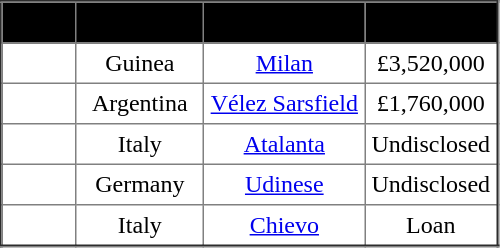<table border="2" cellpadding="4" style="border-collapse:collapse; text-align:center;">
<tr style="background:#000000;">
<th><strong><span> Name</span></strong></th>
<th><strong><span> Nationality</span></strong></th>
<th><strong><span> Moving to</span></strong></th>
<th><strong><span> Fee</span></strong></th>
</tr>
<tr>
<td></td>
<td>Guinea</td>
<td><a href='#'>Milan</a></td>
<td>£3,520,000</td>
</tr>
<tr>
<td></td>
<td>Argentina</td>
<td><a href='#'>Vélez Sarsfield</a></td>
<td>£1,760,000</td>
</tr>
<tr>
<td></td>
<td>Italy</td>
<td><a href='#'>Atalanta</a></td>
<td>Undisclosed</td>
</tr>
<tr>
<td></td>
<td>Germany</td>
<td><a href='#'>Udinese</a></td>
<td>Undisclosed</td>
</tr>
<tr>
<td></td>
<td>Italy</td>
<td><a href='#'>Chievo</a></td>
<td>Loan</td>
</tr>
</table>
